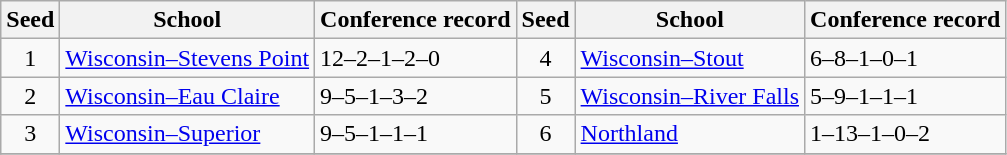<table class="wikitable">
<tr>
<th>Seed</th>
<th>School</th>
<th>Conference record</th>
<th>Seed</th>
<th>School</th>
<th>Conference record</th>
</tr>
<tr>
<td align=center>1</td>
<td><a href='#'>Wisconsin–Stevens Point</a></td>
<td>12–2–1–2–0</td>
<td align=center>4</td>
<td><a href='#'>Wisconsin–Stout</a></td>
<td>6–8–1–0–1</td>
</tr>
<tr>
<td align=center>2</td>
<td><a href='#'>Wisconsin–Eau Claire</a></td>
<td>9–5–1–3–2</td>
<td align=center>5</td>
<td><a href='#'>Wisconsin–River Falls</a></td>
<td>5–9–1–1–1</td>
</tr>
<tr>
<td align=center>3</td>
<td><a href='#'>Wisconsin–Superior</a></td>
<td>9–5–1–1–1</td>
<td align=center>6</td>
<td><a href='#'>Northland</a></td>
<td>1–13–1–0–2</td>
</tr>
<tr>
</tr>
</table>
